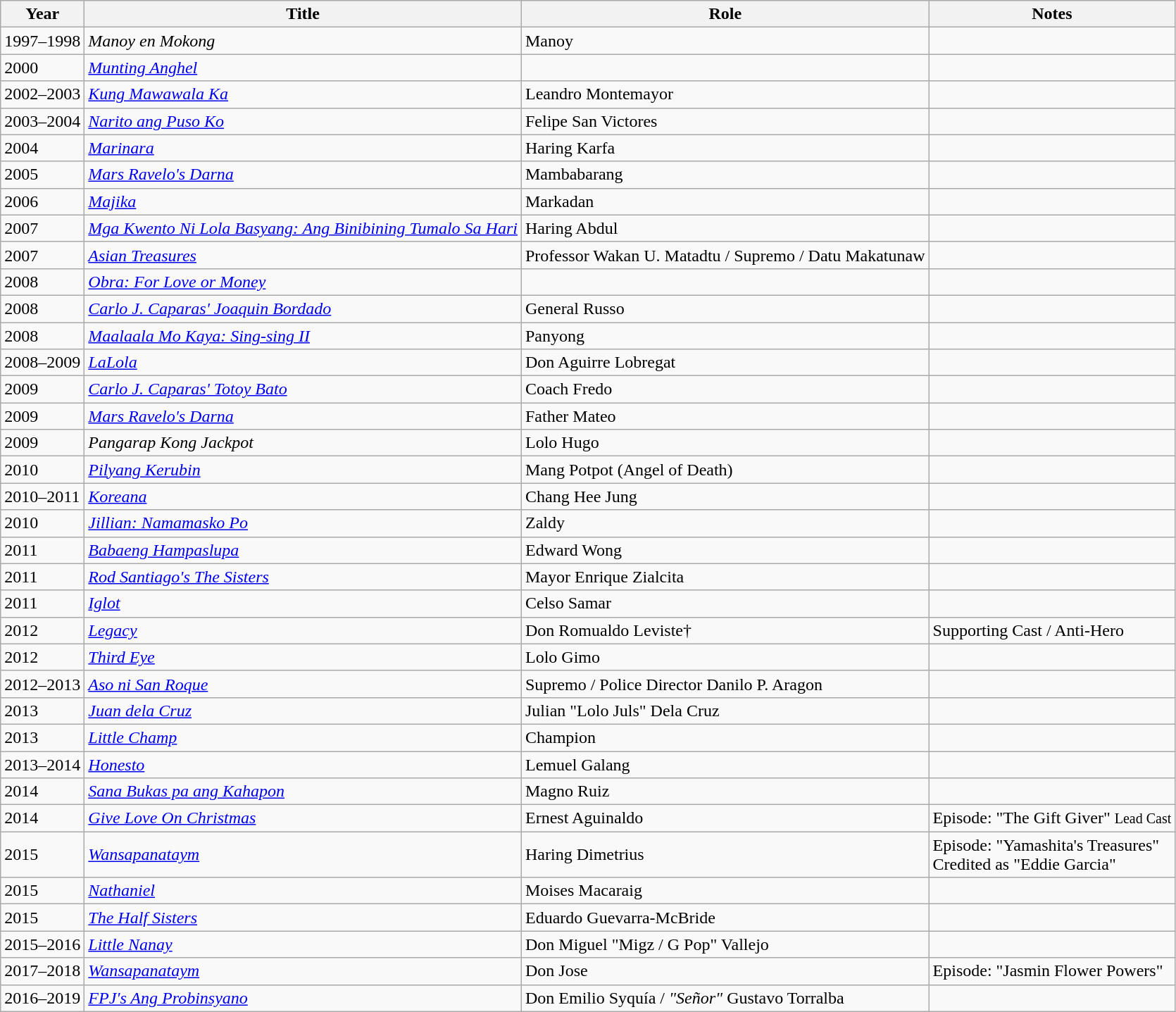<table class="wikitable sortable">
<tr>
<th>Year</th>
<th>Title</th>
<th>Role</th>
<th class="unsortable">Notes</th>
</tr>
<tr>
<td>1997–1998</td>
<td><em>Manoy en Mokong</em></td>
<td>Manoy</td>
<td></td>
</tr>
<tr>
<td>2000</td>
<td><em><a href='#'>Munting Anghel</a></em></td>
<td></td>
<td></td>
</tr>
<tr>
<td>2002–2003</td>
<td><em><a href='#'>Kung Mawawala Ka</a></em></td>
<td>Leandro Montemayor</td>
<td></td>
</tr>
<tr>
<td>2003–2004</td>
<td><em><a href='#'>Narito ang Puso Ko</a></em></td>
<td>Felipe San Victores</td>
<td></td>
</tr>
<tr>
<td>2004</td>
<td><em><a href='#'>Marinara</a></em></td>
<td>Haring Karfa</td>
<td></td>
</tr>
<tr>
<td>2005</td>
<td><em><a href='#'>Mars Ravelo's Darna</a></em></td>
<td>Mambabarang</td>
<td></td>
</tr>
<tr>
<td>2006</td>
<td><em><a href='#'>Majika</a></em></td>
<td>Markadan</td>
<td></td>
</tr>
<tr>
<td>2007</td>
<td><em><a href='#'>Mga Kwento Ni Lola Basyang: Ang Binibining Tumalo Sa Hari</a></em></td>
<td>Haring Abdul</td>
<td></td>
</tr>
<tr>
<td>2007</td>
<td><em><a href='#'>Asian Treasures</a></em></td>
<td>Professor Wakan U. Matadtu / Supremo / Datu Makatunaw</td>
<td></td>
</tr>
<tr>
<td>2008</td>
<td><em><a href='#'>Obra: For Love or Money</a></em></td>
<td></td>
<td></td>
</tr>
<tr>
<td>2008</td>
<td><em><a href='#'>Carlo J. Caparas' Joaquin Bordado</a></em></td>
<td>General Russo</td>
<td></td>
</tr>
<tr>
<td>2008</td>
<td><em> <a href='#'>Maalaala Mo Kaya: Sing-sing II</a></em></td>
<td>Panyong</td>
<td></td>
</tr>
<tr>
<td>2008–2009</td>
<td><em><a href='#'>LaLola</a></em></td>
<td>Don Aguirre Lobregat</td>
<td></td>
</tr>
<tr>
<td>2009</td>
<td><em><a href='#'>Carlo J. Caparas' Totoy Bato</a></em></td>
<td>Coach Fredo</td>
<td></td>
</tr>
<tr>
<td>2009</td>
<td><em><a href='#'>Mars Ravelo's Darna</a></em></td>
<td>Father Mateo</td>
<td></td>
</tr>
<tr>
<td>2009</td>
<td><em>Pangarap Kong Jackpot</em></td>
<td>Lolo Hugo</td>
<td></td>
</tr>
<tr>
<td>2010</td>
<td><em><a href='#'>Pilyang Kerubin</a></em></td>
<td>Mang Potpot (Angel of Death)</td>
<td></td>
</tr>
<tr>
<td>2010–2011</td>
<td><em><a href='#'>Koreana</a></em></td>
<td>Chang Hee Jung</td>
<td></td>
</tr>
<tr>
<td>2010</td>
<td><em><a href='#'>Jillian: Namamasko Po</a></em></td>
<td>Zaldy</td>
<td></td>
</tr>
<tr>
<td>2011</td>
<td><em><a href='#'>Babaeng Hampaslupa</a></em></td>
<td>Edward Wong</td>
<td></td>
</tr>
<tr>
<td>2011</td>
<td><em><a href='#'>Rod Santiago's The Sisters</a></em></td>
<td>Mayor Enrique Zialcita</td>
<td></td>
</tr>
<tr>
<td>2011</td>
<td><em><a href='#'>Iglot</a></em></td>
<td>Celso Samar</td>
<td></td>
</tr>
<tr>
<td>2012</td>
<td><em><a href='#'>Legacy</a></em></td>
<td>Don Romualdo Leviste†</td>
<td>Supporting Cast / Anti-Hero</td>
</tr>
<tr>
<td>2012</td>
<td><em><a href='#'>Third Eye</a></em></td>
<td>Lolo Gimo</td>
<td></td>
</tr>
<tr>
<td>2012–2013</td>
<td><em><a href='#'>Aso ni San Roque</a></em></td>
<td>Supremo / Police Director Danilo P. Aragon</td>
<td></td>
</tr>
<tr>
<td>2013</td>
<td><em><a href='#'>Juan dela Cruz</a></em></td>
<td>Julian "Lolo Juls" Dela Cruz</td>
<td></td>
</tr>
<tr>
<td>2013</td>
<td><em><a href='#'>Little Champ</a></em></td>
<td>Champion</td>
<td></td>
</tr>
<tr>
<td>2013–2014</td>
<td><em><a href='#'>Honesto</a></em></td>
<td>Lemuel Galang</td>
</tr>
<tr>
<td>2014</td>
<td><em><a href='#'>Sana Bukas pa ang Kahapon</a></em></td>
<td>Magno Ruiz</td>
<td></td>
</tr>
<tr>
<td>2014</td>
<td><em><a href='#'>Give Love On Christmas</a></em></td>
<td>Ernest Aguinaldo</td>
<td>Episode: "The Gift Giver" <small> Lead Cast </small></td>
</tr>
<tr>
<td>2015</td>
<td><em><a href='#'>Wansapanataym</a></em></td>
<td>Haring Dimetrius</td>
<td>Episode: "Yamashita's Treasures" <br> Credited as "Eddie Garcia"</td>
</tr>
<tr>
<td>2015</td>
<td><em> <a href='#'>Nathaniel</a></em></td>
<td>Moises Macaraig</td>
<td></td>
</tr>
<tr>
<td>2015</td>
<td><em><a href='#'>The Half Sisters</a></em></td>
<td>Eduardo Guevarra-McBride</td>
<td></td>
</tr>
<tr>
<td>2015–2016</td>
<td><em><a href='#'>Little Nanay</a></em></td>
<td>Don Miguel "Migz / G Pop" Vallejo</td>
<td></td>
</tr>
<tr>
<td>2017–2018</td>
<td><em><a href='#'>Wansapanataym</a></em></td>
<td>Don Jose</td>
<td>Episode: "Jasmin Flower Powers"</td>
</tr>
<tr>
<td>2016–2019</td>
<td><em><a href='#'>FPJ's Ang Probinsyano</a></em></td>
<td>Don Emilio Syquía / <em>"Señor"</em> Gustavo Torralba</td>
<td></td>
</tr>
</table>
